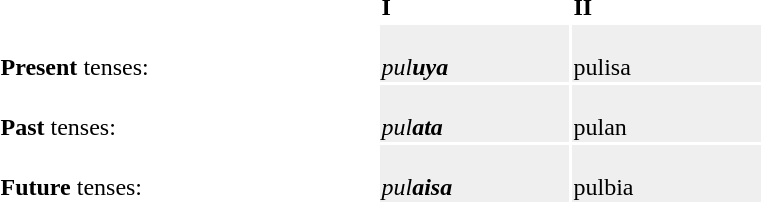<table style="margin: 1em auto 1em auto">
<tr>
<td></td>
<td><strong>I</strong></td>
<td><strong>II</strong></td>
</tr>
<tr>
<td style="width:20%;"><br><strong>Present</strong> tenses:</td>
<td style="width:10%; background:#efefef;"><br><em>pul<strong>uya<strong><em></td>
<td style="width:10%; background:#efefef;"><br></em>pul</strong>isa</em></strong></td>
</tr>
<tr>
<td><br><strong>Past</strong> tenses:</td>
<td style="background:#efefef;"><br><em>pul<strong>ata<strong><em></td>
<td style="background:#efefef;"><br></em>pul</strong>an</em></strong></td>
</tr>
<tr>
<td><br><strong>Future</strong> tenses:</td>
<td style="background:#efefef;"><br><em>pul<strong>aisa<strong><em></td>
<td style="background:#efefef;"><br></em>pul</strong>bia</em></strong></td>
</tr>
</table>
